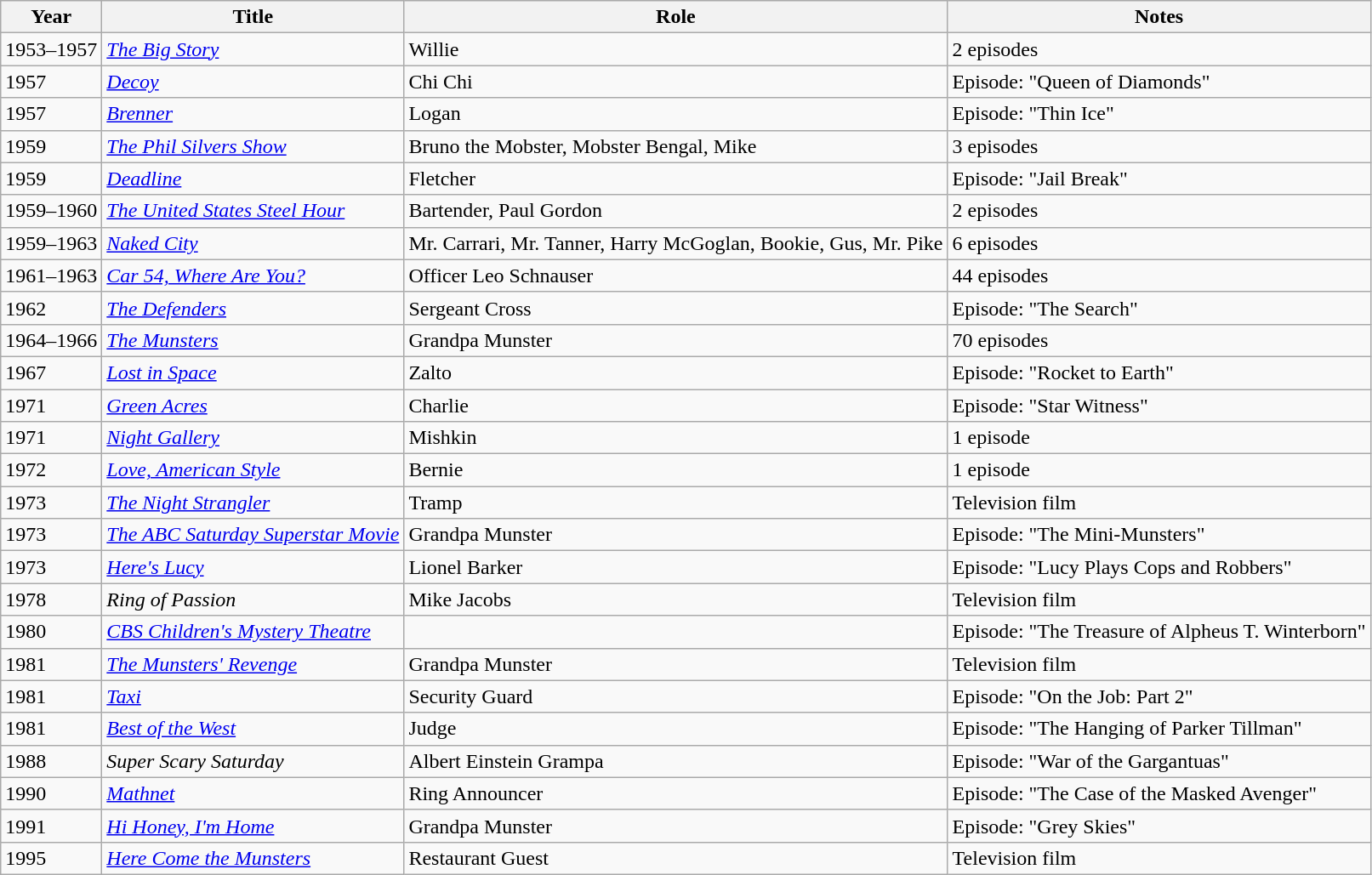<table class="wikitable">
<tr>
<th>Year</th>
<th>Title</th>
<th>Role</th>
<th>Notes</th>
</tr>
<tr>
<td>1953–1957</td>
<td><em><a href='#'>The Big Story</a></em></td>
<td>Willie</td>
<td>2 episodes</td>
</tr>
<tr>
<td>1957</td>
<td><em><a href='#'>Decoy</a></em></td>
<td>Chi Chi</td>
<td>Episode: "Queen of Diamonds"</td>
</tr>
<tr>
<td>1957</td>
<td><em><a href='#'>Brenner</a></em></td>
<td>Logan</td>
<td>Episode: "Thin Ice"</td>
</tr>
<tr>
<td>1959</td>
<td><em><a href='#'>The Phil Silvers Show</a></em></td>
<td>Bruno the Mobster, Mobster Bengal, Mike</td>
<td>3 episodes</td>
</tr>
<tr>
<td>1959</td>
<td><em><a href='#'>Deadline</a></em></td>
<td>Fletcher</td>
<td>Episode: "Jail Break"</td>
</tr>
<tr>
<td>1959–1960</td>
<td><em><a href='#'>The United States Steel Hour</a></em></td>
<td>Bartender, Paul Gordon</td>
<td>2 episodes</td>
</tr>
<tr>
<td>1959–1963</td>
<td><em><a href='#'>Naked City</a></em></td>
<td>Mr. Carrari, Mr. Tanner, Harry McGoglan, Bookie, Gus, Mr. Pike</td>
<td>6 episodes</td>
</tr>
<tr>
<td>1961–1963</td>
<td><em><a href='#'>Car 54, Where Are You?</a></em></td>
<td>Officer Leo Schnauser</td>
<td>44 episodes</td>
</tr>
<tr>
<td>1962</td>
<td><em><a href='#'>The Defenders</a></em></td>
<td>Sergeant Cross</td>
<td>Episode: "The Search"</td>
</tr>
<tr>
<td>1964–1966</td>
<td><em><a href='#'>The Munsters</a></em></td>
<td>Grandpa Munster</td>
<td>70 episodes</td>
</tr>
<tr>
<td>1967</td>
<td><em><a href='#'>Lost in Space</a></em></td>
<td>Zalto</td>
<td>Episode: "Rocket to Earth"</td>
</tr>
<tr 1968 gomer pyle:usmc  episode: 'hit and write'...harry whipple>
<td>1971</td>
<td><em><a href='#'>Green Acres</a></em></td>
<td>Charlie</td>
<td>Episode: "Star Witness"</td>
</tr>
<tr>
<td>1971</td>
<td><em><a href='#'>Night Gallery</a></em></td>
<td>Mishkin</td>
<td>1 episode</td>
</tr>
<tr>
<td>1972</td>
<td><em><a href='#'>Love, American Style</a></em></td>
<td>Bernie</td>
<td>1 episode</td>
</tr>
<tr>
<td>1973</td>
<td><em><a href='#'>The Night Strangler</a></em></td>
<td>Tramp</td>
<td>Television film</td>
</tr>
<tr>
<td>1973</td>
<td><em><a href='#'>The ABC Saturday Superstar Movie</a></em></td>
<td>Grandpa Munster</td>
<td>Episode: "The Mini-Munsters"</td>
</tr>
<tr>
<td>1973</td>
<td><em><a href='#'>Here's Lucy</a></em></td>
<td>Lionel Barker</td>
<td>Episode: "Lucy Plays Cops and Robbers"</td>
</tr>
<tr>
<td>1978</td>
<td><em>Ring of Passion</em></td>
<td>Mike Jacobs</td>
<td>Television film</td>
</tr>
<tr>
<td>1980</td>
<td><em><a href='#'>CBS Children's Mystery Theatre</a></em></td>
<td></td>
<td>Episode: "The Treasure of Alpheus T. Winterborn"</td>
</tr>
<tr>
<td>1981</td>
<td><em><a href='#'>The Munsters' Revenge</a></em></td>
<td>Grandpa Munster</td>
<td>Television film</td>
</tr>
<tr>
<td>1981</td>
<td><em><a href='#'>Taxi</a></em></td>
<td>Security Guard</td>
<td>Episode: "On the Job: Part 2"</td>
</tr>
<tr>
<td>1981</td>
<td><em><a href='#'>Best of the West</a></em></td>
<td>Judge</td>
<td>Episode: "The Hanging of Parker Tillman"</td>
</tr>
<tr>
<td>1988</td>
<td><em>Super Scary Saturday</em></td>
<td>Albert Einstein Grampa</td>
<td>Episode: "War of the Gargantuas"</td>
</tr>
<tr>
<td>1990</td>
<td><em><a href='#'>Mathnet</a></em></td>
<td>Ring Announcer</td>
<td>Episode: "The Case of the Masked Avenger"</td>
</tr>
<tr>
<td>1991</td>
<td><em><a href='#'>Hi Honey, I'm Home</a></em></td>
<td>Grandpa Munster</td>
<td>Episode: "Grey Skies"</td>
</tr>
<tr>
<td>1995</td>
<td><em><a href='#'>Here Come the Munsters</a></em></td>
<td>Restaurant Guest</td>
<td>Television film</td>
</tr>
</table>
